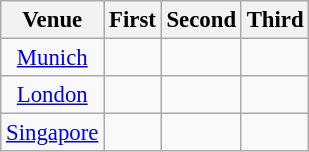<table class="wikitable" style="text-align:center; font-size:95%">
<tr>
<th>Venue</th>
<th>First</th>
<th>Second</th>
<th>Third</th>
</tr>
<tr>
<td align="center"><a href='#'>Munich</a></td>
<td></td>
<td></td>
<td></td>
</tr>
<tr>
<td align="center"><a href='#'>London</a></td>
<td></td>
<td></td>
<td></td>
</tr>
<tr>
<td align="center"><a href='#'>Singapore</a></td>
<td></td>
<td></td>
<td></td>
</tr>
</table>
